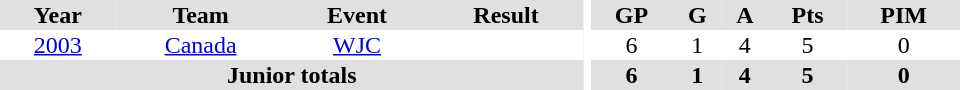<table border="0" cellpadding="1" cellspacing="0" ID="Table3" style="text-align:center; width:40em">
<tr ALIGN="center" bgcolor="#e0e0e0">
<th>Year</th>
<th>Team</th>
<th>Event</th>
<th>Result</th>
<th rowspan="99" bgcolor="#ffffff"></th>
<th>GP</th>
<th>G</th>
<th>A</th>
<th>Pts</th>
<th>PIM</th>
</tr>
<tr>
<td><a href='#'>2003</a></td>
<td><a href='#'>Canada</a></td>
<td><a href='#'>WJC</a></td>
<td></td>
<td>6</td>
<td>1</td>
<td>4</td>
<td>5</td>
<td>0</td>
</tr>
<tr bgcolor="#e0e0e0">
<th colspan="4">Junior totals</th>
<th>6</th>
<th>1</th>
<th>4</th>
<th>5</th>
<th>0</th>
</tr>
</table>
